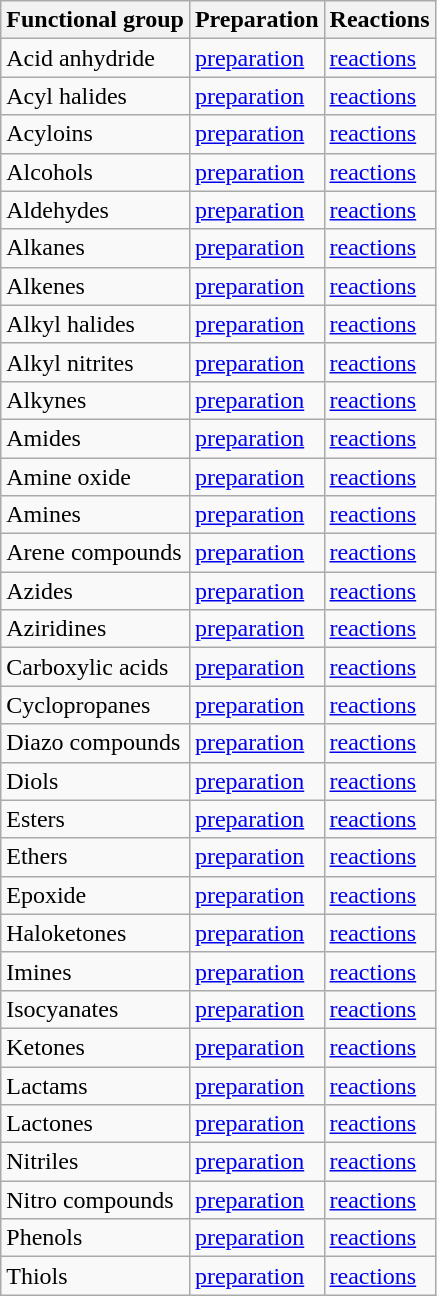<table align="center" class="wikitable" style="margin: 0em 0em">
<tr>
<th>Functional group</th>
<th>Preparation</th>
<th>Reactions</th>
</tr>
<tr>
<td>Acid anhydride</td>
<td><a href='#'>preparation</a></td>
<td><a href='#'>reactions</a></td>
</tr>
<tr>
<td>Acyl halides</td>
<td><a href='#'>preparation</a></td>
<td><a href='#'>reactions</a></td>
</tr>
<tr>
<td>Acyloins</td>
<td><a href='#'>preparation</a></td>
<td><a href='#'>reactions</a></td>
</tr>
<tr>
<td>Alcohols</td>
<td><a href='#'>preparation</a></td>
<td><a href='#'>reactions</a></td>
</tr>
<tr>
<td>Aldehydes</td>
<td><a href='#'>preparation</a></td>
<td><a href='#'>reactions</a></td>
</tr>
<tr>
<td>Alkanes</td>
<td><a href='#'>preparation</a></td>
<td><a href='#'>reactions</a></td>
</tr>
<tr>
<td>Alkenes</td>
<td><a href='#'>preparation</a></td>
<td><a href='#'>reactions</a></td>
</tr>
<tr>
<td>Alkyl halides</td>
<td><a href='#'>preparation</a></td>
<td><a href='#'>reactions</a></td>
</tr>
<tr>
<td>Alkyl nitrites</td>
<td><a href='#'>preparation</a></td>
<td><a href='#'>reactions</a></td>
</tr>
<tr>
<td>Alkynes</td>
<td><a href='#'>preparation</a></td>
<td><a href='#'>reactions</a></td>
</tr>
<tr>
<td>Amides</td>
<td><a href='#'>preparation</a></td>
<td><a href='#'>reactions</a></td>
</tr>
<tr>
<td>Amine oxide</td>
<td><a href='#'>preparation</a></td>
<td><a href='#'>reactions</a></td>
</tr>
<tr>
<td>Amines</td>
<td><a href='#'>preparation</a></td>
<td><a href='#'>reactions</a></td>
</tr>
<tr>
<td>Arene compounds</td>
<td><a href='#'>preparation</a></td>
<td><a href='#'>reactions</a></td>
</tr>
<tr>
<td>Azides</td>
<td><a href='#'>preparation</a></td>
<td><a href='#'>reactions</a></td>
</tr>
<tr>
<td>Aziridines</td>
<td><a href='#'>preparation</a></td>
<td><a href='#'>reactions</a></td>
</tr>
<tr>
<td>Carboxylic acids</td>
<td><a href='#'>preparation</a></td>
<td><a href='#'>reactions</a></td>
</tr>
<tr>
<td>Cyclopropanes</td>
<td><a href='#'>preparation</a></td>
<td><a href='#'>reactions</a></td>
</tr>
<tr>
<td>Diazo compounds</td>
<td><a href='#'>preparation</a></td>
<td><a href='#'>reactions</a></td>
</tr>
<tr>
<td>Diols</td>
<td><a href='#'>preparation</a></td>
<td><a href='#'>reactions</a></td>
</tr>
<tr>
<td>Esters</td>
<td><a href='#'>preparation</a></td>
<td><a href='#'>reactions</a></td>
</tr>
<tr>
<td>Ethers</td>
<td><a href='#'>preparation</a></td>
<td><a href='#'>reactions</a></td>
</tr>
<tr>
<td>Epoxide</td>
<td><a href='#'>preparation</a></td>
<td><a href='#'>reactions</a></td>
</tr>
<tr>
<td>Haloketones</td>
<td><a href='#'>preparation</a></td>
<td><a href='#'>reactions</a></td>
</tr>
<tr>
<td>Imines</td>
<td><a href='#'>preparation</a></td>
<td><a href='#'>reactions</a></td>
</tr>
<tr>
<td>Isocyanates</td>
<td><a href='#'>preparation</a></td>
<td><a href='#'>reactions</a></td>
</tr>
<tr>
<td>Ketones</td>
<td><a href='#'>preparation</a></td>
<td><a href='#'>reactions</a></td>
</tr>
<tr>
<td>Lactams</td>
<td><a href='#'>preparation</a></td>
<td><a href='#'>reactions</a></td>
</tr>
<tr>
<td>Lactones</td>
<td><a href='#'>preparation</a></td>
<td><a href='#'>reactions</a></td>
</tr>
<tr>
<td>Nitriles</td>
<td><a href='#'>preparation</a></td>
<td><a href='#'>reactions</a></td>
</tr>
<tr>
<td>Nitro compounds</td>
<td><a href='#'>preparation</a></td>
<td><a href='#'>reactions</a></td>
</tr>
<tr>
<td>Phenols</td>
<td><a href='#'>preparation</a></td>
<td><a href='#'>reactions</a></td>
</tr>
<tr>
<td>Thiols</td>
<td><a href='#'>preparation</a></td>
<td><a href='#'>reactions</a></td>
</tr>
</table>
